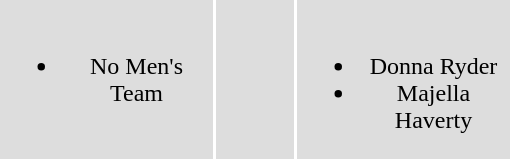<table>
<tr align=center bgcolor="#dddddd">
<td width="140" valign="top"><br><ul><li>No Men's Team</li></ul></td>
<td width="50"> </td>
<td width="140" valign="top"><br><ul><li>Donna Ryder</li><li>Majella Haverty</li></ul></td>
</tr>
</table>
